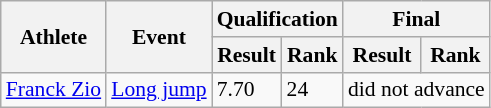<table class=wikitable style=font-size:90%>
<tr>
<th rowspan=2>Athlete</th>
<th rowspan=2>Event</th>
<th colspan=2>Qualification</th>
<th colspan=2>Final</th>
</tr>
<tr>
<th>Result</th>
<th>Rank</th>
<th>Result</th>
<th>Rank</th>
</tr>
<tr>
<td><a href='#'>Franck Zio</a></td>
<td><a href='#'>Long jump</a></td>
<td>7.70</td>
<td>24</td>
<td align=center colspan=2>did not advance</td>
</tr>
</table>
